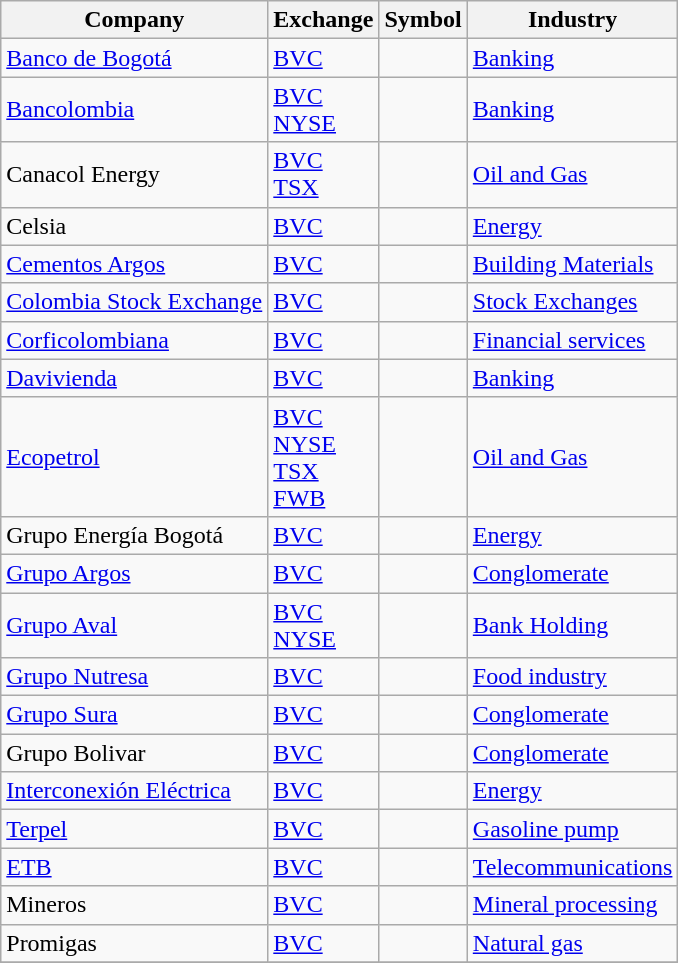<table class="wikitable sortable">
<tr>
<th>Company</th>
<th>Exchange</th>
<th class="unsortable">Symbol</th>
<th>Industry</th>
</tr>
<tr>
<td><a href='#'>Banco de Bogotá</a></td>
<td><a href='#'>BVC</a></td>
<td></td>
<td><a href='#'>Banking</a></td>
</tr>
<tr>
<td><a href='#'>Bancolombia</a></td>
<td><a href='#'>BVC</a> <br> <a href='#'>NYSE</a></td>
<td> <br>  <br> </td>
<td><a href='#'>Banking</a></td>
</tr>
<tr>
<td>Canacol Energy</td>
<td><a href='#'>BVC</a> <br> <a href='#'>TSX</a></td>
<td> <br> </td>
<td><a href='#'>Oil and Gas</a></td>
</tr>
<tr>
<td>Celsia</td>
<td><a href='#'>BVC</a></td>
<td></td>
<td><a href='#'>Energy</a></td>
</tr>
<tr>
<td><a href='#'>Cementos Argos</a></td>
<td><a href='#'>BVC</a></td>
<td> <br> </td>
<td><a href='#'>Building Materials</a></td>
</tr>
<tr>
<td><a href='#'>Colombia Stock Exchange</a></td>
<td><a href='#'>BVC</a></td>
<td></td>
<td><a href='#'>Stock Exchanges</a></td>
</tr>
<tr>
<td><a href='#'>Corficolombiana</a></td>
<td><a href='#'>BVC</a></td>
<td> <br> </td>
<td><a href='#'>Financial services</a></td>
</tr>
<tr>
<td><a href='#'>Davivienda</a></td>
<td><a href='#'>BVC</a></td>
<td></td>
<td><a href='#'>Banking</a></td>
</tr>
<tr>
<td><a href='#'>Ecopetrol</a></td>
<td><a href='#'>BVC</a> <br> <a href='#'>NYSE</a> <br> <a href='#'>TSX</a> <br> <a href='#'>FWB</a></td>
<td> <br>  <br>  <br> </td>
<td><a href='#'>Oil and Gas</a></td>
</tr>
<tr>
<td>Grupo Energía Bogotá</td>
<td><a href='#'>BVC</a></td>
<td></td>
<td><a href='#'>Energy</a></td>
</tr>
<tr>
<td><a href='#'>Grupo Argos</a></td>
<td><a href='#'>BVC</a></td>
<td> <br> </td>
<td><a href='#'>Conglomerate</a></td>
</tr>
<tr>
<td><a href='#'>Grupo Aval</a></td>
<td><a href='#'>BVC</a> <br> <a href='#'>NYSE</a></td>
<td> <br>  <br> </td>
<td><a href='#'>Bank Holding</a></td>
</tr>
<tr>
<td><a href='#'>Grupo Nutresa</a></td>
<td><a href='#'>BVC</a></td>
<td></td>
<td><a href='#'>Food industry</a></td>
</tr>
<tr>
<td><a href='#'>Grupo Sura</a></td>
<td><a href='#'>BVC</a></td>
<td> <br> </td>
<td><a href='#'>Conglomerate</a></td>
</tr>
<tr>
<td>Grupo Bolivar</td>
<td><a href='#'>BVC</a></td>
<td></td>
<td><a href='#'>Conglomerate</a></td>
</tr>
<tr>
<td><a href='#'>Interconexión Eléctrica</a></td>
<td><a href='#'>BVC</a></td>
<td></td>
<td><a href='#'>Energy</a></td>
</tr>
<tr>
<td><a href='#'>Terpel</a></td>
<td><a href='#'>BVC</a></td>
<td></td>
<td><a href='#'>Gasoline pump</a></td>
</tr>
<tr>
<td><a href='#'>ETB</a></td>
<td><a href='#'>BVC</a></td>
<td></td>
<td><a href='#'>Telecommunications</a></td>
</tr>
<tr>
<td>Mineros</td>
<td><a href='#'>BVC</a></td>
<td></td>
<td><a href='#'>Mineral processing</a></td>
</tr>
<tr>
<td>Promigas</td>
<td><a href='#'>BVC</a></td>
<td></td>
<td><a href='#'>Natural gas</a></td>
</tr>
<tr>
</tr>
</table>
